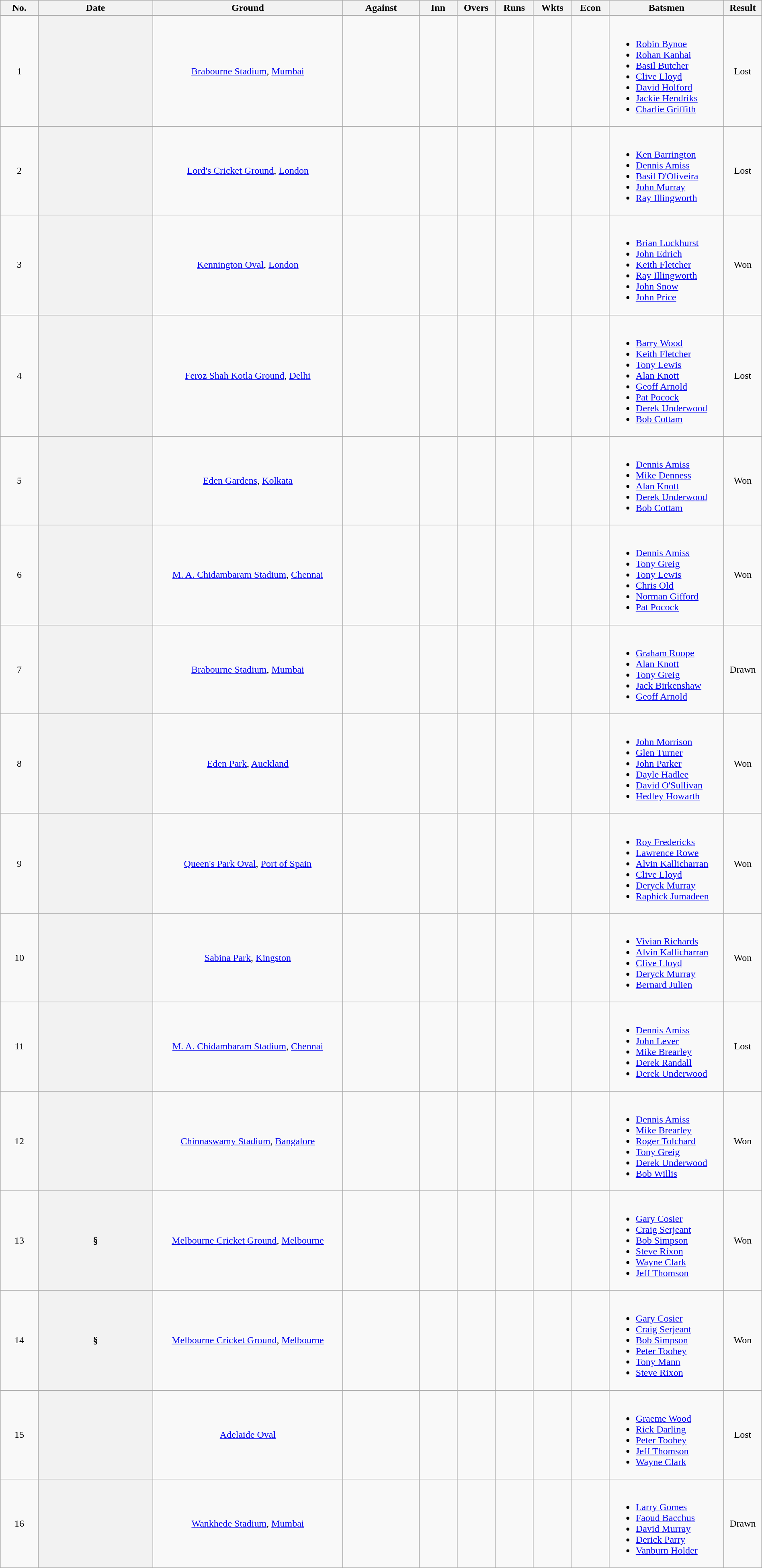<table class="wikitable plainrowheaders sortable" style="width: 100%;">
<tr align=center>
<th style="width:5%;" class="unsortable">No.</th>
<th style="width:15%;">Date</th>
<th style="width:25%;">Ground</th>
<th style="width:10%;">Against</th>
<th style="width:5%;">Inn</th>
<th style="width:5%;">Overs</th>
<th style="width:5%;">Runs</th>
<th style="width:5%;">Wkts</th>
<th style="width:5%;">Econ</th>
<th style="width:15%;" class="unsortable">Batsmen</th>
<th style="width:5%;">Result</th>
</tr>
<tr align=center>
<td>1</td>
<th scope="row"> </th>
<td><a href='#'>Brabourne Stadium</a>, <a href='#'>Mumbai</a></td>
<td></td>
<td></td>
<td></td>
<td></td>
<td></td>
<td></td>
<td align=left><br><ul><li><a href='#'>Robin Bynoe</a></li><li><a href='#'>Rohan Kanhai</a></li><li><a href='#'>Basil Butcher</a></li><li><a href='#'>Clive Lloyd</a></li><li><a href='#'>David Holford</a></li><li><a href='#'>Jackie Hendriks</a></li><li><a href='#'>Charlie Griffith</a></li></ul></td>
<td>Lost</td>
</tr>
<tr align=center>
<td>2</td>
<th scope="row">  </th>
<td><a href='#'>Lord's Cricket Ground</a>, <a href='#'>London</a></td>
<td></td>
<td></td>
<td></td>
<td></td>
<td></td>
<td></td>
<td align=left><br><ul><li><a href='#'>Ken Barrington</a></li><li><a href='#'>Dennis Amiss</a></li><li><a href='#'>Basil D'Oliveira</a></li><li><a href='#'>John Murray</a></li><li><a href='#'>Ray Illingworth</a></li></ul></td>
<td>Lost</td>
</tr>
<tr align=center>
<td>3</td>
<th scope="row"></th>
<td><a href='#'>Kennington Oval</a>, <a href='#'>London</a></td>
<td></td>
<td></td>
<td></td>
<td></td>
<td></td>
<td></td>
<td align=left><br><ul><li><a href='#'>Brian Luckhurst</a></li><li><a href='#'>John Edrich</a></li><li><a href='#'>Keith Fletcher</a></li><li><a href='#'>Ray Illingworth</a></li><li><a href='#'>John Snow</a></li><li><a href='#'>John Price</a></li></ul></td>
<td>Won</td>
</tr>
<tr align=center>
<td>4</td>
<th scope="row"></th>
<td><a href='#'>Feroz Shah Kotla Ground</a>, <a href='#'>Delhi</a></td>
<td></td>
<td></td>
<td></td>
<td></td>
<td></td>
<td></td>
<td align=left><br><ul><li><a href='#'>Barry Wood</a></li><li><a href='#'>Keith Fletcher</a></li><li><a href='#'>Tony Lewis</a></li><li><a href='#'>Alan Knott</a></li><li><a href='#'>Geoff Arnold</a></li><li><a href='#'>Pat Pocock</a></li><li><a href='#'>Derek Underwood</a></li><li><a href='#'>Bob Cottam</a></li></ul></td>
<td>Lost</td>
</tr>
<tr align=center>
<td>5</td>
<th scope="row"></th>
<td><a href='#'>Eden Gardens</a>, <a href='#'>Kolkata</a></td>
<td></td>
<td></td>
<td></td>
<td></td>
<td></td>
<td></td>
<td align=left><br><ul><li><a href='#'>Dennis Amiss</a></li><li><a href='#'>Mike Denness</a></li><li><a href='#'>Alan Knott</a></li><li><a href='#'>Derek Underwood</a></li><li><a href='#'>Bob Cottam</a></li></ul></td>
<td>Won</td>
</tr>
<tr align=center>
<td>6</td>
<th scope="row"></th>
<td><a href='#'>M. A. Chidambaram Stadium</a>, <a href='#'>Chennai</a></td>
<td></td>
<td></td>
<td></td>
<td></td>
<td></td>
<td></td>
<td align=left><br><ul><li><a href='#'>Dennis Amiss</a></li><li><a href='#'>Tony Greig</a></li><li><a href='#'>Tony Lewis</a></li><li><a href='#'>Chris Old</a></li><li><a href='#'>Norman Gifford</a></li><li><a href='#'>Pat Pocock</a></li></ul></td>
<td>Won</td>
</tr>
<tr align=center>
<td>7</td>
<th scope="row"></th>
<td><a href='#'>Brabourne Stadium</a>, <a href='#'>Mumbai</a></td>
<td></td>
<td></td>
<td></td>
<td></td>
<td></td>
<td></td>
<td align=left><br><ul><li><a href='#'>Graham Roope</a></li><li><a href='#'>Alan Knott</a></li><li><a href='#'>Tony Greig</a></li><li><a href='#'>Jack Birkenshaw</a></li><li><a href='#'>Geoff Arnold</a></li></ul></td>
<td>Drawn</td>
</tr>
<tr align=center>
<td>8</td>
<th scope="row"></th>
<td><a href='#'>Eden Park</a>, <a href='#'>Auckland</a></td>
<td></td>
<td></td>
<td></td>
<td></td>
<td></td>
<td></td>
<td align=left><br><ul><li><a href='#'>John Morrison</a></li><li><a href='#'>Glen Turner</a></li><li><a href='#'>John Parker</a></li><li><a href='#'>Dayle Hadlee</a></li><li><a href='#'>David O'Sullivan</a></li><li><a href='#'>Hedley Howarth</a></li></ul></td>
<td>Won</td>
</tr>
<tr align=center>
<td>9</td>
<th scope="row"></th>
<td><a href='#'>Queen's Park Oval</a>, <a href='#'>Port of Spain</a></td>
<td></td>
<td></td>
<td></td>
<td></td>
<td></td>
<td></td>
<td align=left><br><ul><li><a href='#'>Roy Fredericks</a></li><li><a href='#'>Lawrence Rowe</a></li><li><a href='#'>Alvin Kallicharran</a></li><li><a href='#'>Clive Lloyd</a></li><li><a href='#'>Deryck Murray</a></li><li><a href='#'>Raphick Jumadeen</a></li></ul></td>
<td>Won</td>
</tr>
<tr align=center>
<td>10</td>
<th scope="row"></th>
<td><a href='#'>Sabina Park</a>, <a href='#'>Kingston</a></td>
<td></td>
<td></td>
<td></td>
<td></td>
<td></td>
<td></td>
<td align=left><br><ul><li><a href='#'>Vivian Richards</a></li><li><a href='#'>Alvin Kallicharran</a></li><li><a href='#'>Clive Lloyd</a></li><li><a href='#'>Deryck Murray</a></li><li><a href='#'>Bernard Julien</a></li></ul></td>
<td>Won</td>
</tr>
<tr align=center>
<td>11</td>
<th scope="row"></th>
<td><a href='#'>M. A. Chidambaram Stadium</a>, <a href='#'>Chennai</a></td>
<td></td>
<td></td>
<td></td>
<td></td>
<td></td>
<td></td>
<td align=left><br><ul><li><a href='#'>Dennis Amiss</a></li><li><a href='#'>John Lever</a></li><li><a href='#'>Mike Brearley</a></li><li><a href='#'>Derek Randall</a></li><li><a href='#'>Derek Underwood</a></li></ul></td>
<td>Lost</td>
</tr>
<tr align=center>
<td>12</td>
<th scope="row"></th>
<td><a href='#'>Chinnaswamy Stadium</a>, <a href='#'>Bangalore</a></td>
<td></td>
<td></td>
<td></td>
<td></td>
<td></td>
<td></td>
<td align=left><br><ul><li><a href='#'>Dennis Amiss</a></li><li><a href='#'>Mike Brearley</a></li><li><a href='#'>Roger Tolchard</a></li><li><a href='#'>Tony Greig</a></li><li><a href='#'>Derek Underwood</a></li><li><a href='#'>Bob Willis</a></li></ul></td>
<td>Won</td>
</tr>
<tr align=center>
<td>13</td>
<th scope="row">  §</th>
<td><a href='#'>Melbourne Cricket Ground</a>, <a href='#'>Melbourne</a></td>
<td></td>
<td></td>
<td></td>
<td></td>
<td></td>
<td></td>
<td align=left><br><ul><li><a href='#'>Gary Cosier</a></li><li><a href='#'>Craig Serjeant</a></li><li><a href='#'>Bob Simpson</a></li><li><a href='#'>Steve Rixon</a></li><li><a href='#'>Wayne Clark</a></li><li><a href='#'>Jeff Thomson</a></li></ul></td>
<td>Won</td>
</tr>
<tr align=center>
<td>14</td>
<th scope="row">  §</th>
<td><a href='#'>Melbourne Cricket Ground</a>, <a href='#'>Melbourne</a></td>
<td></td>
<td></td>
<td></td>
<td></td>
<td></td>
<td></td>
<td align=left><br><ul><li><a href='#'>Gary Cosier</a></li><li><a href='#'>Craig Serjeant</a></li><li><a href='#'>Bob Simpson</a></li><li><a href='#'>Peter Toohey</a></li><li><a href='#'>Tony Mann</a></li><li><a href='#'>Steve Rixon</a></li></ul></td>
<td>Won</td>
</tr>
<tr align=center>
<td>15</td>
<th scope="row"></th>
<td><a href='#'>Adelaide Oval</a></td>
<td></td>
<td></td>
<td></td>
<td></td>
<td></td>
<td></td>
<td align=left><br><ul><li><a href='#'>Graeme Wood</a></li><li><a href='#'>Rick Darling</a></li><li><a href='#'>Peter Toohey</a></li><li><a href='#'>Jeff Thomson</a></li><li><a href='#'>Wayne Clark</a></li></ul></td>
<td>Lost</td>
</tr>
<tr align=center>
<td>16</td>
<th scope="row"></th>
<td><a href='#'>Wankhede Stadium</a>, <a href='#'>Mumbai</a></td>
<td></td>
<td></td>
<td></td>
<td></td>
<td></td>
<td></td>
<td align=left><br><ul><li><a href='#'>Larry Gomes</a></li><li><a href='#'>Faoud Bacchus</a></li><li><a href='#'>David Murray</a></li><li><a href='#'>Derick Parry</a></li><li><a href='#'>Vanburn Holder</a></li></ul></td>
<td>Drawn</td>
</tr>
</table>
